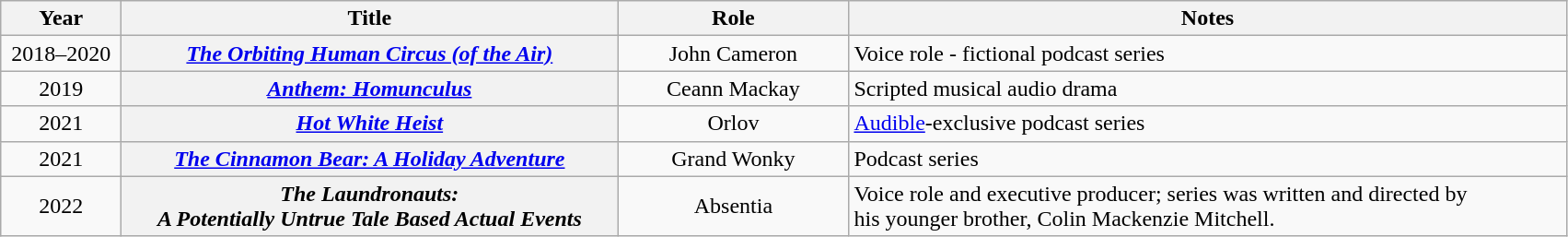<table class="wikitable sortable" style="text-align: center;">
<tr>
<th style="min-width: 5em;">Year</th>
<th style="min-width: 22em;">Title</th>
<th style="min-width: 10em;">Role</th>
<th class="unsortable" style="min-width: 32em;">Notes</th>
</tr>
<tr>
<td>2018–2020</td>
<th scope="row"><em><a href='#'>The Orbiting Human Circus (of the Air)</a></em></th>
<td>John Cameron</td>
<td style="text-align: left;">Voice role - fictional podcast series</td>
</tr>
<tr>
<td>2019</td>
<th scope="row"><em><a href='#'>Anthem: Homunculus</a></em></th>
<td>Ceann Mackay</td>
<td style="text-align: left;">Scripted musical audio drama</td>
</tr>
<tr>
<td>2021</td>
<th scope="row"><em><a href='#'>Hot White Heist</a></em></th>
<td>Orlov</td>
<td style="text-align: left;"><a href='#'>Audible</a>-exclusive podcast series</td>
</tr>
<tr>
<td>2021</td>
<th scope="row"><em><a href='#'>The Cinnamon Bear: A Holiday Adventure</a></em></th>
<td>Grand Wonky</td>
<td style="text-align: left;">Podcast series</td>
</tr>
<tr>
<td>2022</td>
<th scope="row"><em>The Laundronauts:<br>A Potentially Untrue Tale Based Actual Events</em></th>
<td>Absentia</td>
<td style="text-align: left;">Voice role and executive producer; series was written and directed by<br>his younger brother, Colin Mackenzie Mitchell.</td>
</tr>
</table>
